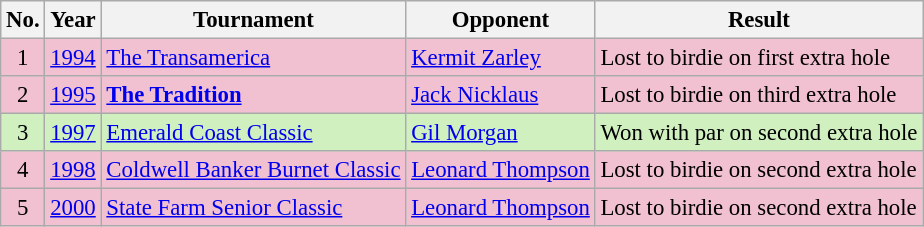<table class="wikitable" style="font-size:95%;">
<tr>
<th>No.</th>
<th>Year</th>
<th>Tournament</th>
<th>Opponent</th>
<th>Result</th>
</tr>
<tr style="background:#F2C1D1;">
<td align=center>1</td>
<td><a href='#'>1994</a></td>
<td><a href='#'>The Transamerica</a></td>
<td> <a href='#'>Kermit Zarley</a></td>
<td>Lost to birdie on first extra hole</td>
</tr>
<tr style="background:#F2C1D1;">
<td align=center>2</td>
<td><a href='#'>1995</a></td>
<td><strong><a href='#'>The Tradition</a></strong></td>
<td> <a href='#'>Jack Nicklaus</a></td>
<td>Lost to birdie on third extra hole</td>
</tr>
<tr style="background:#D0F0C0;">
<td align=center>3</td>
<td><a href='#'>1997</a></td>
<td><a href='#'>Emerald Coast Classic</a></td>
<td> <a href='#'>Gil Morgan</a></td>
<td>Won with par on second extra hole</td>
</tr>
<tr style="background:#F2C1D1;">
<td align=center>4</td>
<td><a href='#'>1998</a></td>
<td><a href='#'>Coldwell Banker Burnet Classic</a></td>
<td> <a href='#'>Leonard Thompson</a></td>
<td>Lost to birdie on second extra hole</td>
</tr>
<tr style="background:#F2C1D1;">
<td align=center>5</td>
<td><a href='#'>2000</a></td>
<td><a href='#'>State Farm Senior Classic</a></td>
<td> <a href='#'>Leonard Thompson</a></td>
<td>Lost to birdie on second extra hole</td>
</tr>
</table>
